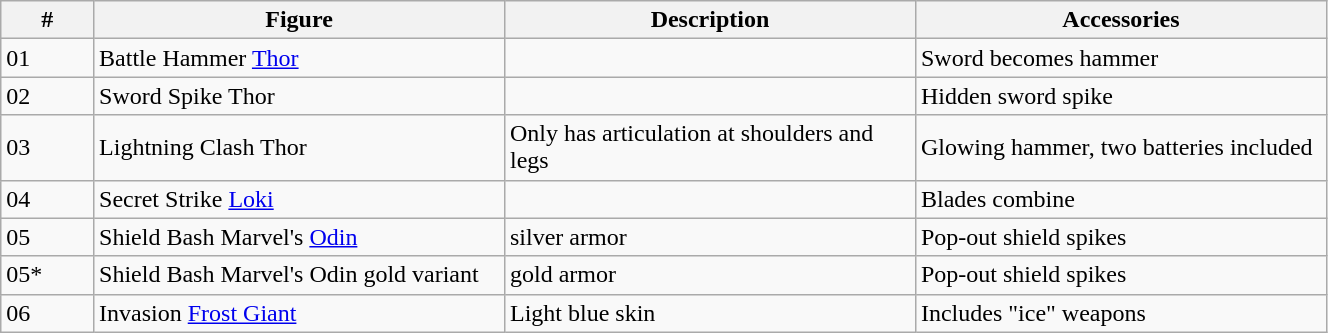<table class="wikitable" width="70%">
<tr>
<th width=7%>#</th>
<th width=31%>Figure</th>
<th width=31%>Description</th>
<th width=31%>Accessories</th>
</tr>
<tr>
<td>01</td>
<td>Battle Hammer <a href='#'>Thor</a></td>
<td></td>
<td>Sword becomes hammer</td>
</tr>
<tr>
<td>02</td>
<td>Sword Spike Thor</td>
<td></td>
<td>Hidden sword spike</td>
</tr>
<tr>
<td>03</td>
<td>Lightning Clash Thor</td>
<td>Only has articulation at shoulders and legs</td>
<td>Glowing hammer, two batteries included</td>
</tr>
<tr>
<td>04</td>
<td>Secret Strike <a href='#'>Loki</a></td>
<td></td>
<td>Blades combine</td>
</tr>
<tr>
<td>05</td>
<td>Shield Bash Marvel's <a href='#'>Odin</a></td>
<td>silver armor</td>
<td>Pop-out shield spikes</td>
</tr>
<tr>
<td>05*</td>
<td>Shield Bash Marvel's Odin gold variant</td>
<td>gold armor</td>
<td>Pop-out shield spikes</td>
</tr>
<tr>
<td>06</td>
<td>Invasion <a href='#'>Frost Giant</a></td>
<td>Light blue skin</td>
<td>Includes "ice" weapons</td>
</tr>
</table>
